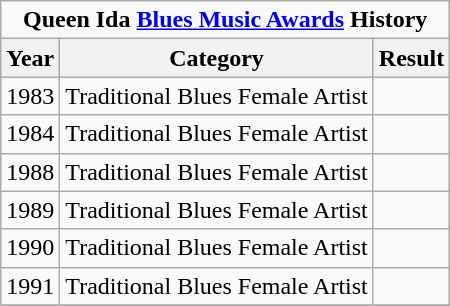<table class=wikitable>
<tr>
<td colspan=5 align=center><strong>Queen Ida <a href='#'>Blues Music Awards</a> History</strong></td>
</tr>
<tr>
<th>Year</th>
<th>Category</th>
<th>Result</th>
</tr>
<tr align=center>
<td>1983</td>
<td>Traditional Blues Female Artist</td>
<td></td>
</tr>
<tr align=center>
<td>1984</td>
<td>Traditional Blues Female Artist</td>
<td></td>
</tr>
<tr align=center>
<td>1988</td>
<td>Traditional Blues Female Artist</td>
<td></td>
</tr>
<tr align=center>
<td>1989</td>
<td>Traditional Blues Female Artist</td>
<td></td>
</tr>
<tr align=center>
<td>1990</td>
<td>Traditional Blues Female Artist</td>
<td></td>
</tr>
<tr align=center>
<td>1991</td>
<td>Traditional Blues Female Artist</td>
<td></td>
</tr>
<tr align=center>
</tr>
</table>
